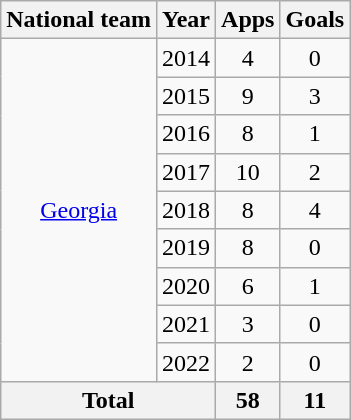<table class="wikitable" style="text-align:center">
<tr>
<th>National team</th>
<th>Year</th>
<th>Apps</th>
<th>Goals</th>
</tr>
<tr>
<td rowspan="9"><a href='#'>Georgia</a></td>
<td>2014</td>
<td>4</td>
<td>0</td>
</tr>
<tr>
<td>2015</td>
<td>9</td>
<td>3</td>
</tr>
<tr>
<td>2016</td>
<td>8</td>
<td>1</td>
</tr>
<tr>
<td>2017</td>
<td>10</td>
<td>2</td>
</tr>
<tr>
<td>2018</td>
<td>8</td>
<td>4</td>
</tr>
<tr>
<td>2019</td>
<td>8</td>
<td>0</td>
</tr>
<tr>
<td>2020</td>
<td>6</td>
<td>1</td>
</tr>
<tr>
<td>2021</td>
<td>3</td>
<td>0</td>
</tr>
<tr>
<td>2022</td>
<td>2</td>
<td>0</td>
</tr>
<tr>
<th colspan="2">Total</th>
<th>58</th>
<th>11</th>
</tr>
</table>
